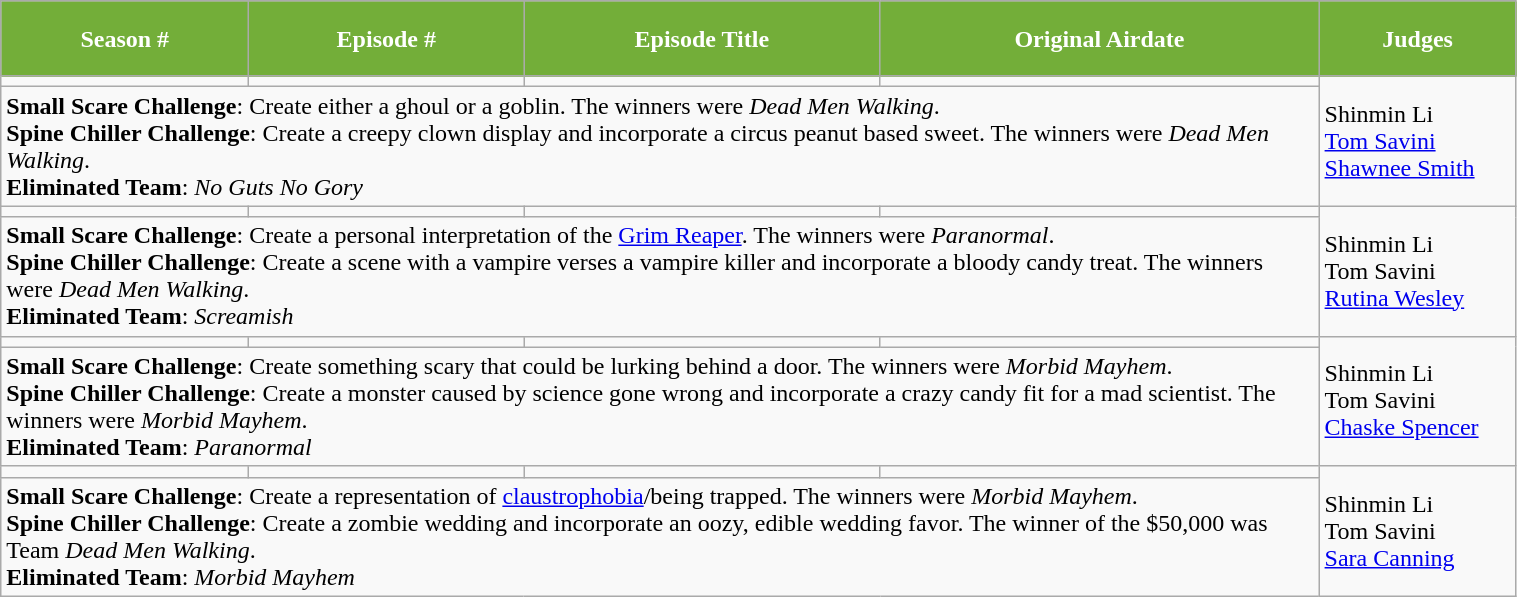<table class="wikitable" style="width:80%;">
<tr style="background-color: #73ae39; color:white; height: 50px;">
<th style="background-color: #73ae39; color: #FFFFFF;">Season #</th>
<th style="background-color: #73ae39; color: #FFFFFF;">Episode #</th>
<th style="background-color: #73ae39; color: #FFFFFF;">Episode Title</th>
<th style="background-color: #73ae39; color: #FFFFFF;">Original Airdate</th>
<th style="background-color: #73ae39; color: #FFFFFF;" width=13%>Judges</th>
</tr>
<tr>
<td></td>
<td></td>
<td></td>
<td></td>
<td rowspan="2">Shinmin Li<br><a href='#'>Tom Savini</a><br><a href='#'>Shawnee Smith</a></td>
</tr>
<tr>
<td colspan="4"><strong>Small Scare Challenge</strong>: Create either a ghoul or a goblin. The winners were <em>Dead Men Walking</em>.<br><strong>Spine Chiller Challenge</strong>: Create a creepy clown display and incorporate a circus peanut based sweet. The winners were <em>Dead Men Walking</em>.<br><strong>Eliminated Team</strong>: <em>No Guts No Gory</em></td>
</tr>
<tr>
<td></td>
<td></td>
<td></td>
<td></td>
<td rowspan="2">Shinmin Li<br>Tom Savini<br><a href='#'>Rutina Wesley</a></td>
</tr>
<tr>
<td colspan="4"><strong>Small Scare Challenge</strong>: Create a personal interpretation of the <a href='#'>Grim Reaper</a>. The winners were <em>Paranormal</em>.<br><strong>Spine Chiller Challenge</strong>: Create a scene with a vampire verses a vampire killer and incorporate a bloody candy treat. The winners were <em>Dead Men Walking</em>.<br><strong>Eliminated Team</strong>: <em>Screamish</em></td>
</tr>
<tr>
<td></td>
<td></td>
<td></td>
<td></td>
<td rowspan="2">Shinmin Li<br>Tom Savini<br><a href='#'>Chaske Spencer</a></td>
</tr>
<tr>
<td colspan="4"><strong>Small Scare Challenge</strong>: Create something scary that could be lurking behind a door. The winners were <em>Morbid Mayhem</em>.<br><strong>Spine Chiller Challenge</strong>: Create a monster caused by science gone wrong and incorporate a crazy candy fit for a mad scientist. The winners were <em>Morbid Mayhem</em>.<br><strong>Eliminated Team</strong>: <em>Paranormal</em></td>
</tr>
<tr>
<td></td>
<td></td>
<td></td>
<td></td>
<td rowspan="2">Shinmin Li<br>Tom Savini<br><a href='#'>Sara Canning</a></td>
</tr>
<tr>
<td colspan="4"><strong>Small Scare Challenge</strong>: Create a representation of <a href='#'>claustrophobia</a>/being trapped. The winners were <em>Morbid Mayhem</em>.<br><strong>Spine Chiller Challenge</strong>: Create a zombie wedding and incorporate an oozy, edible wedding favor. The winner of the $50,000 was Team <em>Dead Men Walking</em>.<br><strong>Eliminated Team</strong>: <em>Morbid Mayhem</em></td>
</tr>
</table>
